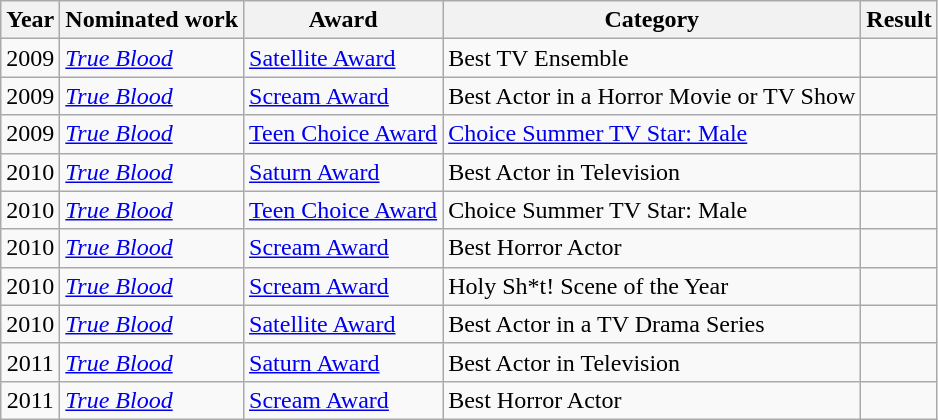<table class="wikitable">
<tr>
<th>Year</th>
<th>Nominated work</th>
<th>Award</th>
<th>Category</th>
<th>Result</th>
</tr>
<tr>
<td style="text-align:center;">2009</td>
<td><em><a href='#'>True Blood</a></em></td>
<td><a href='#'>Satellite Award</a></td>
<td>Best TV Ensemble</td>
<td></td>
</tr>
<tr>
<td style="text-align:center;">2009</td>
<td><em><a href='#'>True Blood</a></em></td>
<td><a href='#'>Scream Award</a></td>
<td>Best Actor in a Horror Movie or TV Show</td>
<td></td>
</tr>
<tr>
<td style="text-align:center;">2009</td>
<td><em><a href='#'>True Blood</a></em></td>
<td><a href='#'>Teen Choice Award</a></td>
<td><a href='#'>Choice Summer TV Star: Male</a></td>
<td></td>
</tr>
<tr>
<td style="text-align:center;">2010</td>
<td><em><a href='#'>True Blood</a></em></td>
<td><a href='#'>Saturn Award</a></td>
<td>Best Actor in Television</td>
<td></td>
</tr>
<tr>
<td style="text-align:center;">2010</td>
<td><em><a href='#'>True Blood</a></em></td>
<td><a href='#'>Teen Choice Award</a></td>
<td>Choice Summer TV Star: Male</td>
<td></td>
</tr>
<tr>
<td style="text-align:center;">2010</td>
<td><em><a href='#'>True Blood</a></em></td>
<td><a href='#'>Scream Award</a></td>
<td>Best Horror Actor</td>
<td></td>
</tr>
<tr>
<td style="text-align:center;">2010</td>
<td><em><a href='#'>True Blood</a></em></td>
<td><a href='#'>Scream Award</a></td>
<td>Holy Sh*t! Scene of the Year</td>
<td></td>
</tr>
<tr>
<td style="text-align:center;">2010</td>
<td><em><a href='#'>True Blood</a></em></td>
<td><a href='#'>Satellite Award</a></td>
<td>Best Actor in a TV Drama Series</td>
<td></td>
</tr>
<tr>
<td style="text-align:center;">2011</td>
<td><em><a href='#'>True Blood</a></em></td>
<td><a href='#'>Saturn Award</a></td>
<td>Best Actor in Television</td>
<td></td>
</tr>
<tr>
<td style="text-align:center;">2011</td>
<td><em><a href='#'>True Blood</a></em></td>
<td><a href='#'>Scream Award</a></td>
<td>Best Horror Actor</td>
<td></td>
</tr>
</table>
